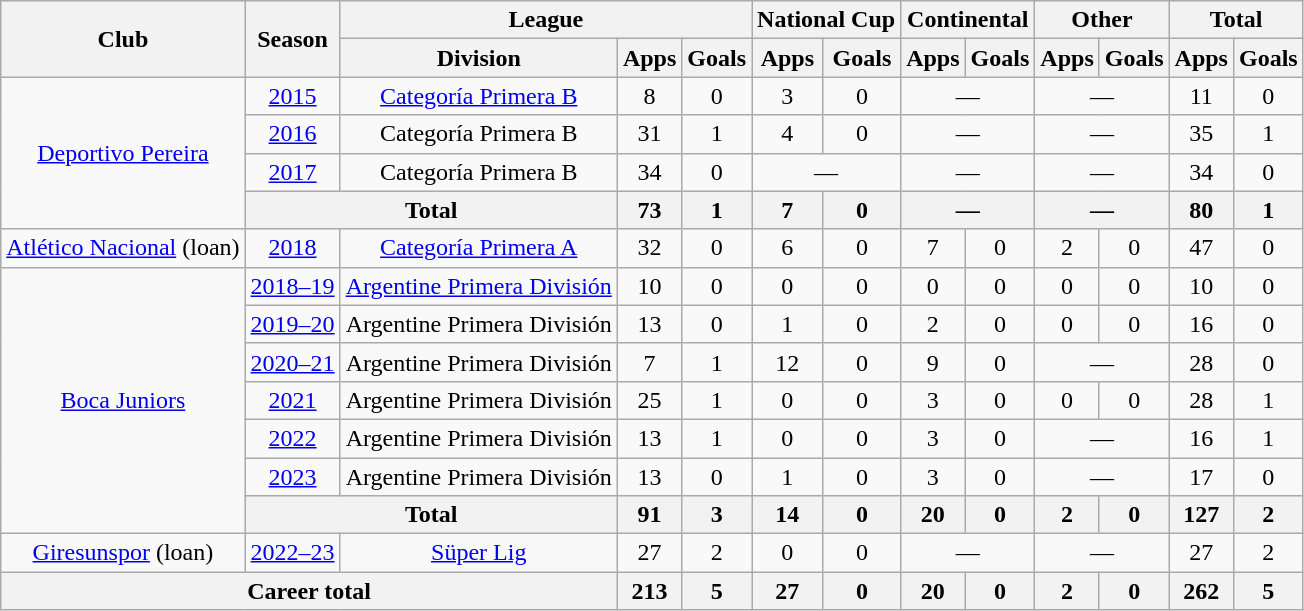<table class="wikitable" style="text-align: center;">
<tr>
<th rowspan="2">Club</th>
<th rowspan="2">Season</th>
<th colspan="3">League</th>
<th colspan="2">National Cup</th>
<th colspan="2">Continental</th>
<th colspan="2">Other</th>
<th colspan="2">Total</th>
</tr>
<tr>
<th>Division</th>
<th>Apps</th>
<th>Goals</th>
<th>Apps</th>
<th>Goals</th>
<th>Apps</th>
<th>Goals</th>
<th>Apps</th>
<th>Goals</th>
<th>Apps</th>
<th>Goals</th>
</tr>
<tr>
<td rowspan="4"><a href='#'>Deportivo Pereira</a></td>
<td><a href='#'>2015</a></td>
<td><a href='#'>Categoría Primera B</a></td>
<td>8</td>
<td>0</td>
<td>3</td>
<td>0</td>
<td colspan="2">—</td>
<td colspan="2">—</td>
<td>11</td>
<td>0</td>
</tr>
<tr>
<td><a href='#'>2016</a></td>
<td>Categoría Primera B</td>
<td>31</td>
<td>1</td>
<td>4</td>
<td>0</td>
<td colspan="2">—</td>
<td colspan="2">—</td>
<td>35</td>
<td>1</td>
</tr>
<tr>
<td><a href='#'>2017</a></td>
<td>Categoría Primera B</td>
<td>34</td>
<td>0</td>
<td colspan="2">—</td>
<td colspan="2">—</td>
<td colspan="2">—</td>
<td>34</td>
<td>0</td>
</tr>
<tr>
<th colspan="2">Total</th>
<th>73</th>
<th>1</th>
<th>7</th>
<th>0</th>
<th colspan="2">—</th>
<th colspan="2">—</th>
<th>80</th>
<th>1</th>
</tr>
<tr>
<td><a href='#'>Atlético Nacional</a> (loan)</td>
<td><a href='#'>2018</a></td>
<td><a href='#'>Categoría Primera A</a></td>
<td>32</td>
<td>0</td>
<td>6</td>
<td>0</td>
<td>7</td>
<td>0</td>
<td>2</td>
<td>0</td>
<td>47</td>
<td>0</td>
</tr>
<tr>
<td rowspan="7"><a href='#'>Boca Juniors</a></td>
<td><a href='#'>2018–19</a></td>
<td><a href='#'>Argentine Primera División</a></td>
<td>10</td>
<td>0</td>
<td>0</td>
<td>0</td>
<td>0</td>
<td>0</td>
<td>0</td>
<td>0</td>
<td>10</td>
<td>0</td>
</tr>
<tr>
<td><a href='#'>2019–20</a></td>
<td>Argentine Primera División</td>
<td>13</td>
<td>0</td>
<td>1</td>
<td>0</td>
<td>2</td>
<td>0</td>
<td>0</td>
<td>0</td>
<td>16</td>
<td>0</td>
</tr>
<tr>
<td><a href='#'>2020–21</a></td>
<td>Argentine Primera División</td>
<td>7</td>
<td>1</td>
<td>12</td>
<td>0</td>
<td>9</td>
<td>0</td>
<td colspan="2">—</td>
<td>28</td>
<td>0</td>
</tr>
<tr>
<td><a href='#'>2021</a></td>
<td>Argentine Primera División</td>
<td>25</td>
<td>1</td>
<td>0</td>
<td>0</td>
<td>3</td>
<td>0</td>
<td>0</td>
<td>0</td>
<td>28</td>
<td>1</td>
</tr>
<tr>
<td><a href='#'>2022</a></td>
<td>Argentine Primera División</td>
<td>13</td>
<td>1</td>
<td>0</td>
<td>0</td>
<td>3</td>
<td>0</td>
<td colspan="2">—</td>
<td>16</td>
<td>1</td>
</tr>
<tr>
<td><a href='#'>2023</a></td>
<td>Argentine Primera División</td>
<td>13</td>
<td>0</td>
<td>1</td>
<td>0</td>
<td>3</td>
<td>0</td>
<td colspan="2">—</td>
<td>17</td>
<td>0</td>
</tr>
<tr>
<th colspan="2">Total</th>
<th>91</th>
<th>3</th>
<th>14</th>
<th>0</th>
<th>20</th>
<th>0</th>
<th>2</th>
<th>0</th>
<th>127</th>
<th>2</th>
</tr>
<tr>
<td><a href='#'>Giresunspor</a> (loan)</td>
<td><a href='#'>2022–23</a></td>
<td><a href='#'>Süper Lig</a></td>
<td>27</td>
<td>2</td>
<td>0</td>
<td>0</td>
<td colspan="2">—</td>
<td colspan="2">—</td>
<td>27</td>
<td>2</td>
</tr>
<tr>
<th colspan="3">Career total</th>
<th>213</th>
<th>5</th>
<th>27</th>
<th>0</th>
<th>20</th>
<th>0</th>
<th>2</th>
<th>0</th>
<th>262</th>
<th>5</th>
</tr>
</table>
